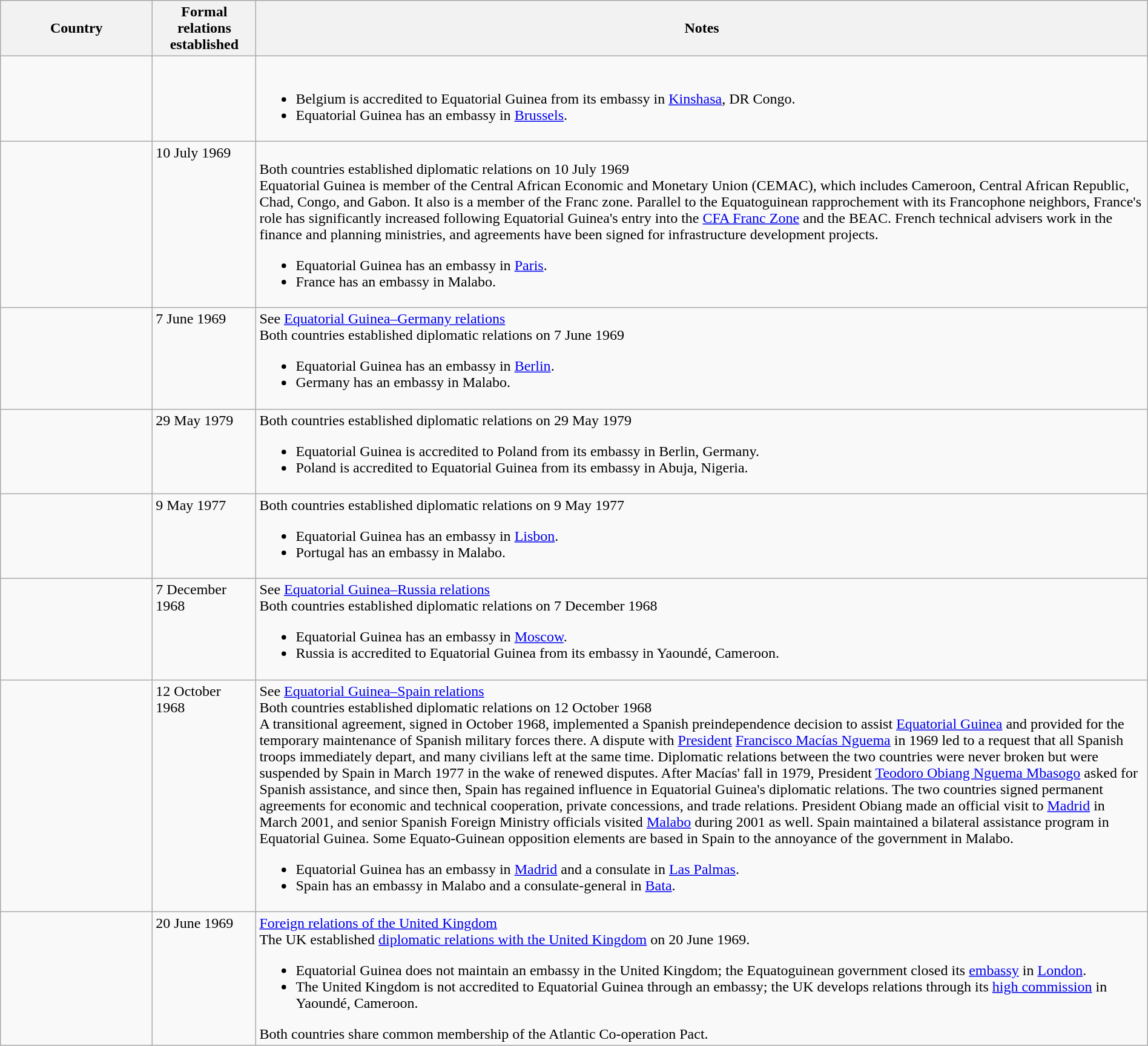<table class="wikitable sortable" style="width:100%; margin:auto;">
<tr>
<th style="width:120pt;">Country</th>
<th style="width:80pt;">Formal relations established</th>
<th>Notes</th>
</tr>
<tr valign="top">
<td></td>
<td></td>
<td><br><ul><li>Belgium is accredited to Equatorial Guinea from its embassy in <a href='#'>Kinshasa</a>, DR Congo.</li><li>Equatorial Guinea has an embassy in <a href='#'>Brussels</a>.</li></ul></td>
</tr>
<tr valign="top">
<td></td>
<td>10 July 1969</td>
<td><br>Both countries established diplomatic relations on 10 July 1969<br>Equatorial Guinea is member of the Central African Economic and Monetary Union (CEMAC), which includes Cameroon, Central African Republic, Chad, Congo, and Gabon. It also is a member of the Franc zone. Parallel to the Equatoguinean rapprochement with its Francophone neighbors, France's role has significantly increased following Equatorial Guinea's entry into the <a href='#'>CFA Franc Zone</a> and the BEAC. French technical advisers work in the finance and planning ministries, and agreements have been signed for infrastructure development projects.<ul><li>Equatorial Guinea has an embassy in <a href='#'>Paris</a>.</li><li>France has an embassy in Malabo.</li></ul></td>
</tr>
<tr valign="top">
<td></td>
<td>7 June 1969</td>
<td>See <a href='#'>Equatorial Guinea–Germany relations</a><br>Both countries established diplomatic relations on 7 June 1969<ul><li>Equatorial Guinea has an embassy in <a href='#'>Berlin</a>.</li><li>Germany has an embassy in Malabo.</li></ul></td>
</tr>
<tr valign="top">
<td></td>
<td>29 May 1979</td>
<td>Both countries established diplomatic relations on 29 May 1979<br><ul><li>Equatorial Guinea is accredited to Poland from its embassy in Berlin, Germany.</li><li>Poland is accredited to Equatorial Guinea from its embassy in Abuja, Nigeria.</li></ul></td>
</tr>
<tr valign="top">
<td></td>
<td>9 May 1977</td>
<td>Both countries established diplomatic relations on 9 May 1977<br><ul><li>Equatorial Guinea has an embassy in <a href='#'>Lisbon</a>.</li><li>Portugal has an embassy in Malabo.</li></ul></td>
</tr>
<tr valign="top">
<td></td>
<td>7 December 1968</td>
<td>See <a href='#'>Equatorial Guinea–Russia relations</a><br>Both countries established diplomatic relations on 7 December 1968<ul><li>Equatorial Guinea has an embassy in <a href='#'>Moscow</a>.</li><li>Russia is accredited to Equatorial Guinea from its embassy in Yaoundé, Cameroon.</li></ul></td>
</tr>
<tr valign="top">
<td></td>
<td>12 October 1968</td>
<td>See <a href='#'>Equatorial Guinea–Spain relations</a><br>Both countries established diplomatic relations on 12 October 1968<br>A transitional agreement, signed in October 1968, implemented a Spanish preindependence decision to assist <a href='#'>Equatorial Guinea</a> and provided for the temporary maintenance of Spanish military forces there. A dispute with <a href='#'>President</a> <a href='#'>Francisco Macías Nguema</a> in 1969 led to a request that all Spanish troops immediately depart, and many civilians left at the same time. Diplomatic relations between the two countries were never broken but were suspended by Spain in March 1977 in the wake of renewed disputes. After Macías' fall in 1979, President <a href='#'>Teodoro Obiang Nguema Mbasogo</a> asked for Spanish assistance, and since then, Spain has regained influence in Equatorial Guinea's diplomatic relations. The two countries signed permanent agreements for economic and technical cooperation, private concessions, and trade relations. President Obiang made an official visit to <a href='#'>Madrid</a> in March 2001, and senior Spanish Foreign Ministry officials visited <a href='#'>Malabo</a> during 2001 as well. Spain maintained a bilateral assistance program in Equatorial Guinea. Some Equato-Guinean opposition elements are based in Spain to the annoyance of the government in Malabo.<ul><li>Equatorial Guinea has an embassy in <a href='#'>Madrid</a> and a consulate in <a href='#'>Las Palmas</a>.</li><li>Spain has an embassy in Malabo and a consulate-general in <a href='#'>Bata</a>.</li></ul></td>
</tr>
<tr valign="top">
<td></td>
<td>20 June 1969</td>
<td><a href='#'>Foreign relations of the United Kingdom</a><br>The UK established <a href='#'>diplomatic relations with the United Kingdom</a> on 20 June 1969.<ul><li>Equatorial Guinea does not maintain an embassy in the United Kingdom; the Equatoguinean government closed its <a href='#'>embassy</a> in <a href='#'>London</a>.</li><li>The United Kingdom is not accredited to Equatorial Guinea through an embassy; the UK develops relations through its <a href='#'>high commission</a> in Yaoundé, Cameroon.</li></ul>Both countries share common membership of the Atlantic Co-operation Pact.</td>
</tr>
</table>
